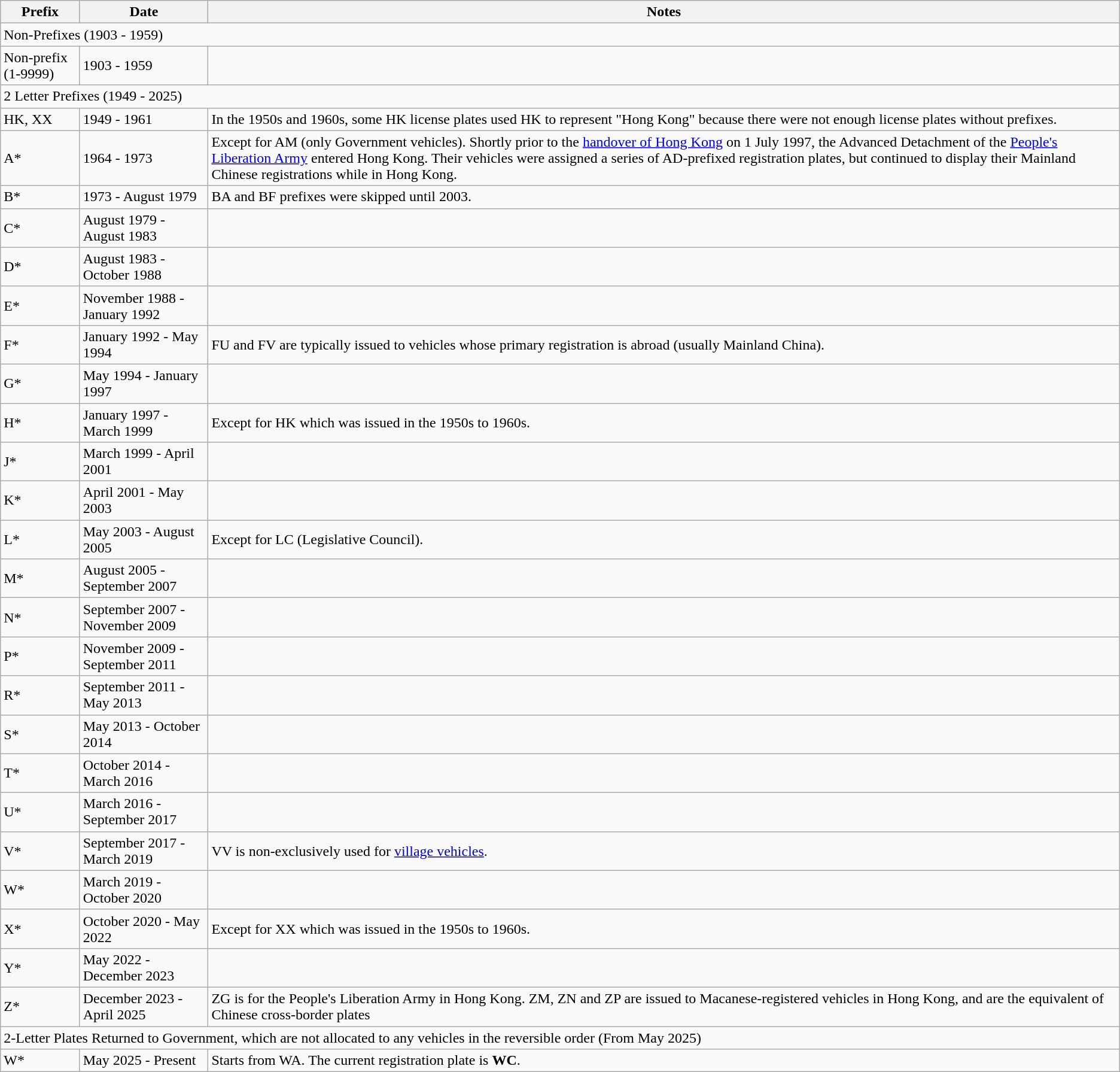<table class="wikitable">
<tr>
<th>Prefix</th>
<th>Date</th>
<th>Notes</th>
</tr>
<tr>
<td colspan="3">Non-Prefixes (1903 - 1959)</td>
</tr>
<tr>
<td>Non-prefix (1-9999)</td>
<td>1903 - 1959</td>
<td></td>
</tr>
<tr>
<td colspan="3">2 Letter Prefixes (1949 - 2025)</td>
</tr>
<tr>
<td>HK, XX</td>
<td>1949 - 1961</td>
<td>In the 1950s and 1960s, some HK license plates used HK to represent "Hong Kong" because there were not enough license plates without prefixes.</td>
</tr>
<tr>
<td>A*</td>
<td>1964 - 1973</td>
<td>Except for AM (only Government vehicles). Shortly prior to the <a href='#'>handover of Hong Kong</a> on 1 July 1997, the Advanced Detachment of the <a href='#'>People's Liberation Army</a> entered Hong Kong.  Their vehicles were assigned a series of AD-prefixed registration plates, but continued to display their Mainland Chinese registrations while in Hong Kong.</td>
</tr>
<tr>
<td>B*</td>
<td>1973 - August 1979</td>
<td>BA and BF prefixes were skipped until 2003.</td>
</tr>
<tr>
<td>C*</td>
<td>August 1979 - August 1983</td>
<td></td>
</tr>
<tr>
<td>D*</td>
<td>August 1983 - October 1988</td>
<td></td>
</tr>
<tr>
<td>E*</td>
<td>November 1988 - January 1992</td>
<td></td>
</tr>
<tr>
<td>F*</td>
<td>January 1992 - May 1994</td>
<td>FU and FV are typically issued to vehicles whose primary registration is abroad (usually Mainland China).</td>
</tr>
<tr>
<td>G*</td>
<td>May 1994 - January 1997</td>
<td></td>
</tr>
<tr>
<td>H*</td>
<td>January 1997 - March 1999</td>
<td>Except for HK which was issued in the 1950s to 1960s.</td>
</tr>
<tr>
<td>J*</td>
<td>March 1999 - April 2001</td>
<td></td>
</tr>
<tr>
<td>K*</td>
<td>April 2001 - May 2003</td>
<td></td>
</tr>
<tr>
<td>L*</td>
<td>May 2003 - August 2005</td>
<td>Except for LC (Legislative Council).</td>
</tr>
<tr>
<td>M*</td>
<td>August 2005 - September 2007</td>
<td></td>
</tr>
<tr>
<td>N*</td>
<td>September 2007 - November 2009</td>
<td></td>
</tr>
<tr>
<td>P*</td>
<td>November 2009 - September 2011</td>
<td></td>
</tr>
<tr>
<td>R*</td>
<td>September 2011 - May 2013</td>
<td></td>
</tr>
<tr>
<td>S*</td>
<td>May 2013 - October 2014</td>
<td></td>
</tr>
<tr>
<td>T*</td>
<td>October 2014 - March 2016</td>
<td></td>
</tr>
<tr>
<td>U*</td>
<td>March 2016 - September 2017</td>
<td></td>
</tr>
<tr>
<td>V*</td>
<td>September 2017 - March 2019</td>
<td>VV is non-exclusively used for <a href='#'>village vehicles</a>.</td>
</tr>
<tr>
<td>W*</td>
<td>March 2019 - October 2020</td>
<td></td>
</tr>
<tr>
<td>X*</td>
<td>October 2020 - May 2022</td>
<td>Except for XX which was issued in the 1950s to 1960s.</td>
</tr>
<tr>
<td>Y*</td>
<td>May 2022 - December 2023</td>
<td></td>
</tr>
<tr>
<td>Z*</td>
<td>December 2023 - April 2025</td>
<td>ZG is for the People's Liberation Army in Hong Kong. ZM, ZN and ZP are issued to Macanese-registered vehicles in Hong Kong, and are the equivalent of Chinese cross-border plates</td>
</tr>
<tr>
<td colspan="3">2-Letter Plates Returned to Government, which are not allocated to any vehicles in the reversible order (From May 2025)</td>
</tr>
<tr>
<td>W*</td>
<td>May 2025 - Present</td>
<td>Starts from WA. The current registration plate is <strong>WC</strong>.</td>
</tr>
</table>
